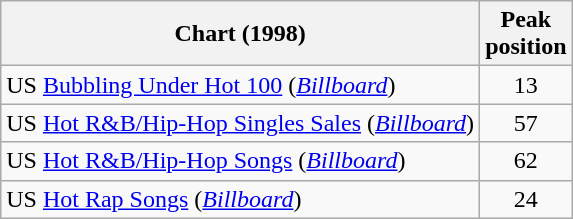<table class="wikitable sortable">
<tr>
<th>Chart (1998)</th>
<th>Peak<br>position</th>
</tr>
<tr>
<td>US <a href='#'>Bubbling Under Hot 100</a> (<a href='#'><em>Billboard</em></a>)</td>
<td style="text-align:center;">13</td>
</tr>
<tr>
<td>US <a href='#'>Hot R&B/Hip-Hop Singles Sales</a> (<a href='#'><em>Billboard</em></a>)</td>
<td style="text-align:center;">57</td>
</tr>
<tr>
<td>US <a href='#'>Hot R&B/Hip-Hop Songs</a> (<a href='#'><em>Billboard</em></a>)</td>
<td style="text-align:center;">62</td>
</tr>
<tr>
<td>US <a href='#'>Hot Rap Songs</a> (<a href='#'><em>Billboard</em></a>)</td>
<td style="text-align:center;">24</td>
</tr>
</table>
